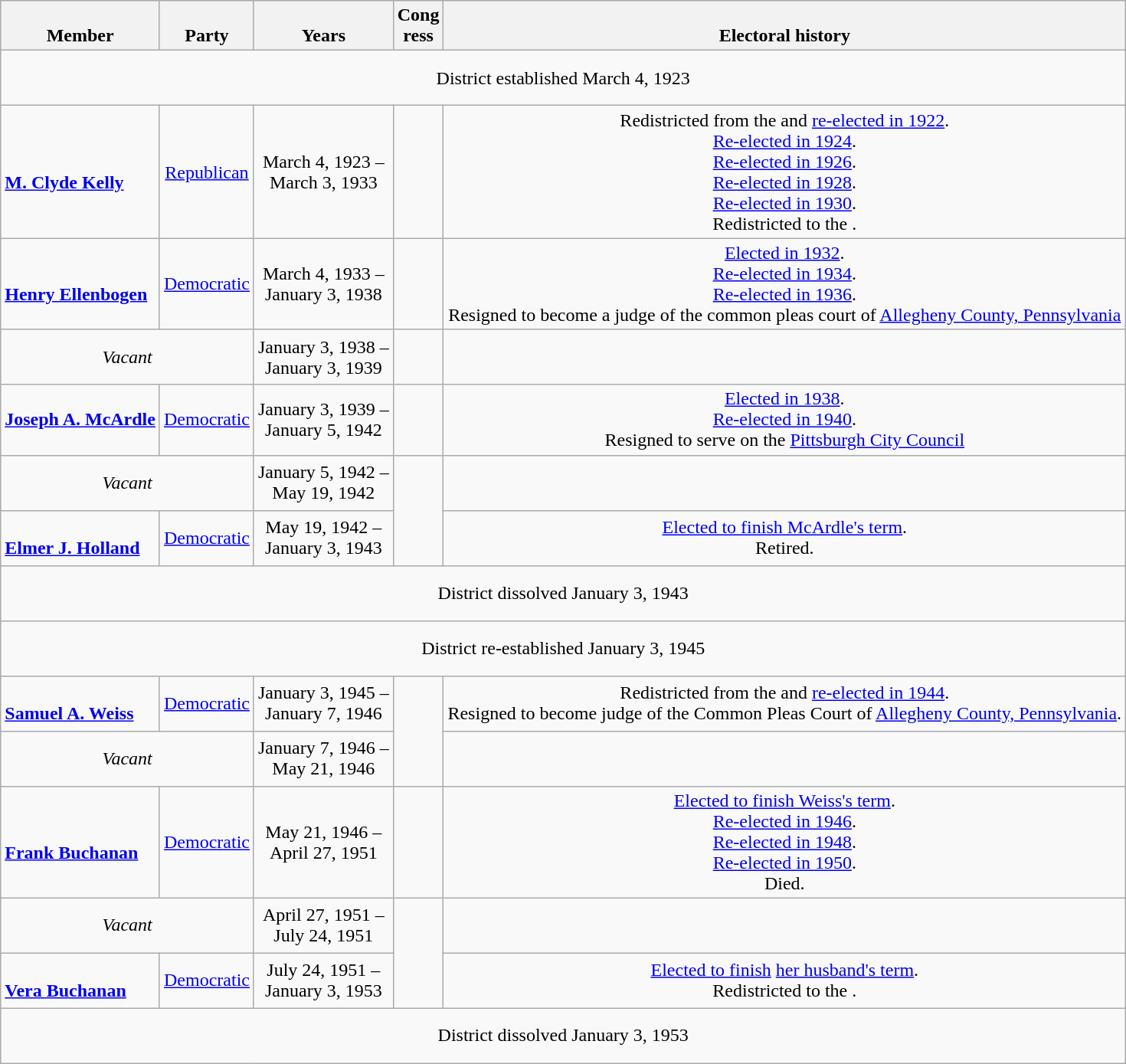<table class=wikitable style="text-align:center">
<tr valign=bottom>
<th>Member</th>
<th>Party</th>
<th>Years</th>
<th>Cong<br>ress</th>
<th>Electoral history</th>
</tr>
<tr style="height:3em">
<td colspan=5>District established March 4, 1923</td>
</tr>
<tr style="height:3em">
<td align=left><br><strong><a href='#'>M. Clyde Kelly</a></strong><br></td>
<td><a href='#'>Republican</a></td>
<td nowrap>March 4, 1923 –<br>March 3, 1933</td>
<td></td>
<td>Redistricted from the  and <a href='#'>re-elected in 1922</a>.<br><a href='#'>Re-elected in 1924</a>.<br><a href='#'>Re-elected in 1926</a>.<br><a href='#'>Re-elected in 1928</a>.<br><a href='#'>Re-elected in 1930</a>.<br>Redistricted to the .</td>
</tr>
<tr style="height:3em">
<td align=left><br><strong><a href='#'>Henry Ellenbogen</a></strong><br></td>
<td><a href='#'>Democratic</a></td>
<td nowrap>March 4, 1933 –<br>January 3, 1938</td>
<td></td>
<td><a href='#'>Elected in 1932</a>.<br><a href='#'>Re-elected in 1934</a>.<br><a href='#'>Re-elected in 1936</a>.<br>Resigned to become a judge of the common pleas court of <a href='#'>Allegheny County, Pennsylvania</a></td>
</tr>
<tr style="height:3em">
<td colspan=2><em>Vacant</em></td>
<td nowrap>January 3, 1938 –<br>January 3, 1939</td>
<td></td>
<td></td>
</tr>
<tr style="height:3em">
<td align=left><strong><a href='#'>Joseph A. McArdle</a></strong><br></td>
<td><a href='#'>Democratic</a></td>
<td nowrap>January 3, 1939 –<br>January 5, 1942</td>
<td></td>
<td><a href='#'>Elected in 1938</a>.<br><a href='#'>Re-elected in 1940</a>.<br>Resigned to serve on the <a href='#'>Pittsburgh City Council</a></td>
</tr>
<tr style="height:3em">
<td colspan=2><em>Vacant</em></td>
<td nowrap>January 5, 1942 –<br>May 19, 1942</td>
<td rowspan=2></td>
<td></td>
</tr>
<tr style="height:3em">
<td align=left><br><strong><a href='#'>Elmer J. Holland</a></strong><br></td>
<td><a href='#'>Democratic</a></td>
<td nowrap>May 19, 1942 –<br>January 3, 1943</td>
<td><a href='#'>Elected to finish McArdle's term</a>.<br>Retired.</td>
</tr>
<tr style="height:3em">
<td colspan=5>District dissolved January 3, 1943</td>
</tr>
<tr style="height:3em">
<td colspan=5>District re-established January 3, 1945</td>
</tr>
<tr style="height:3em">
<td align=left><br><strong><a href='#'>Samuel A. Weiss</a></strong><br></td>
<td><a href='#'>Democratic</a></td>
<td nowrap>January 3, 1945 –<br>January 7, 1946</td>
<td rowspan=2></td>
<td>Redistricted from the  and <a href='#'>re-elected in 1944</a>.<br>Resigned to become judge of the Common Pleas Court of <a href='#'>Allegheny County, Pennsylvania</a>.</td>
</tr>
<tr style="height:3em">
<td colspan=2><em>Vacant</em></td>
<td nowrap>January 7, 1946 –<br>May 21, 1946</td>
<td></td>
</tr>
<tr style="height:3em">
<td align=left><br><strong><a href='#'>Frank Buchanan</a></strong><br></td>
<td><a href='#'>Democratic</a></td>
<td nowrap>May 21, 1946 –<br>April 27, 1951</td>
<td></td>
<td><a href='#'>Elected to finish Weiss's term</a>.<br><a href='#'>Re-elected in 1946</a>.<br><a href='#'>Re-elected in 1948</a>.<br><a href='#'>Re-elected in 1950</a>.<br>Died.</td>
</tr>
<tr style="height:3em">
<td colspan=2><em>Vacant</em></td>
<td nowrap>April 27, 1951 –<br>July 24, 1951</td>
<td rowspan=2></td>
<td></td>
</tr>
<tr style="height:3em">
<td align=left><br><strong><a href='#'>Vera Buchanan</a></strong><br></td>
<td><a href='#'>Democratic</a></td>
<td nowrap>July 24, 1951 –<br>January 3, 1953</td>
<td><a href='#'>Elected to finish</a> <a href='#'>her husband's term</a>.<br>Redistricted to the .</td>
</tr>
<tr style="height:3em">
<td colspan=5>District dissolved January 3, 1953</td>
</tr>
</table>
